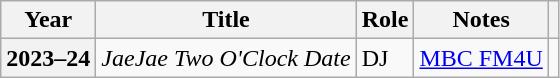<table class="wikitable plainrowheaders sortable">
<tr>
<th scope="col">Year</th>
<th scope="col">Title</th>
<th scope="col">Role</th>
<th scope="col">Notes</th>
<th scope="col" class="unsortable"></th>
</tr>
<tr>
<th scope="row">2023–24</th>
<td><em>JaeJae Two O'Clock Date</em></td>
<td>DJ</td>
<td><a href='#'>MBC FM4U</a></td>
<td style="text-align:center"></td>
</tr>
</table>
